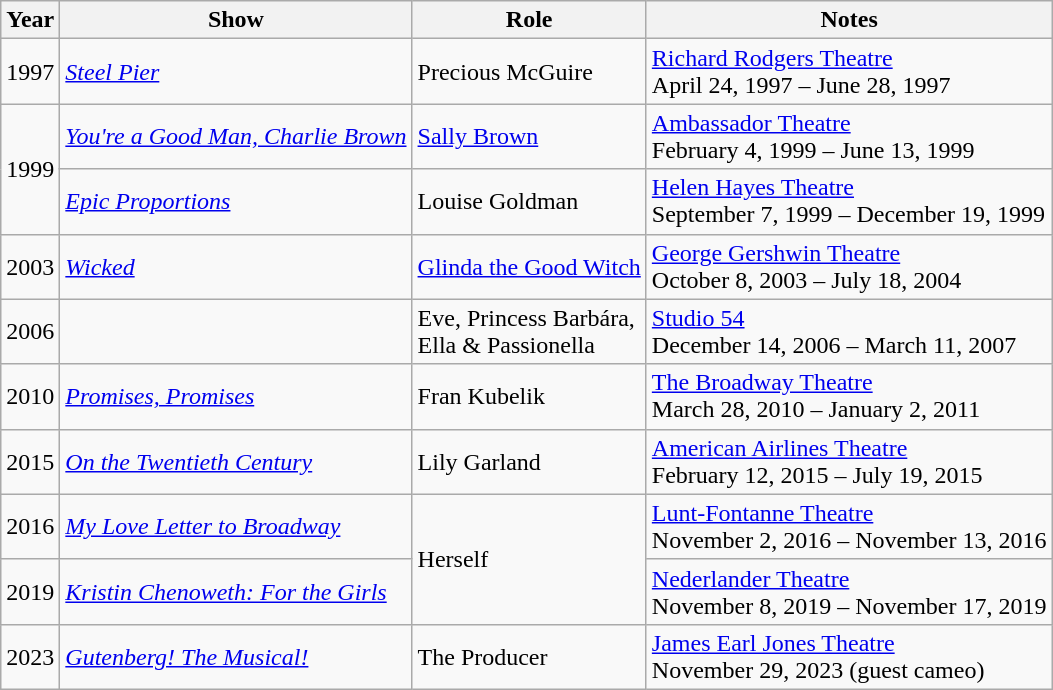<table class="wikitable sortable">
<tr>
<th>Year</th>
<th>Show</th>
<th>Role</th>
<th class="unsortable">Notes</th>
</tr>
<tr>
<td>1997</td>
<td><em><a href='#'>Steel Pier</a></em></td>
<td>Precious McGuire</td>
<td><a href='#'>Richard Rodgers Theatre</a> <br>April 24, 1997 – June 28, 1997</td>
</tr>
<tr>
<td rowspan="2">1999</td>
<td><em><a href='#'>You're a Good Man, Charlie Brown</a></em></td>
<td><a href='#'>Sally Brown</a></td>
<td><a href='#'>Ambassador Theatre</a> <br>February 4, 1999 – June 13, 1999</td>
</tr>
<tr>
<td><em><a href='#'>Epic Proportions</a></em></td>
<td>Louise Goldman</td>
<td><a href='#'>Helen Hayes Theatre</a> <br>September 7, 1999 – December 19, 1999</td>
</tr>
<tr>
<td>2003</td>
<td><em><a href='#'>Wicked</a></em></td>
<td><a href='#'>Glinda the Good Witch</a></td>
<td><a href='#'>George Gershwin Theatre</a> <br>October 8, 2003 – July 18, 2004</td>
</tr>
<tr>
<td>2006</td>
<td><em></em></td>
<td>Eve, Princess Barbára,<br>Ella & Passionella</td>
<td><a href='#'>Studio 54</a> <br>December 14, 2006 – March 11, 2007</td>
</tr>
<tr>
<td>2010</td>
<td><em><a href='#'>Promises, Promises</a></em></td>
<td>Fran Kubelik</td>
<td><a href='#'>The Broadway Theatre</a> <br>March 28, 2010 – January 2, 2011</td>
</tr>
<tr>
<td>2015</td>
<td><em><a href='#'>On the Twentieth Century</a></em></td>
<td>Lily Garland</td>
<td><a href='#'>American Airlines Theatre</a> <br>February 12, 2015 – July 19, 2015</td>
</tr>
<tr>
<td>2016</td>
<td><em><a href='#'>My Love Letter to Broadway</a></em></td>
<td rowspan="2">Herself</td>
<td><a href='#'>Lunt-Fontanne Theatre</a> <br>November 2, 2016 – November 13, 2016</td>
</tr>
<tr>
<td>2019</td>
<td><em><a href='#'>Kristin Chenoweth: For the Girls</a></em></td>
<td><a href='#'>Nederlander Theatre</a> <br>November 8, 2019 – November 17, 2019</td>
</tr>
<tr>
<td>2023</td>
<td><em><a href='#'>Gutenberg! The Musical!</a></em></td>
<td>The Producer</td>
<td><a href='#'>James Earl Jones Theatre</a> <br>November 29, 2023 (guest cameo)</td>
</tr>
</table>
